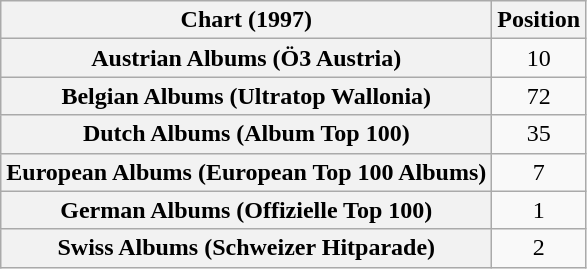<table class="wikitable sortable plainrowheaders" style="text-align:center">
<tr>
<th scope="col">Chart (1997)</th>
<th scope="col">Position</th>
</tr>
<tr>
<th scope="row">Austrian Albums (Ö3 Austria)</th>
<td>10</td>
</tr>
<tr>
<th scope="row">Belgian Albums (Ultratop Wallonia)</th>
<td>72</td>
</tr>
<tr>
<th scope="row">Dutch Albums (Album Top 100)</th>
<td>35</td>
</tr>
<tr>
<th scope="row">European Albums (European Top 100 Albums)</th>
<td>7</td>
</tr>
<tr>
<th scope="row">German Albums (Offizielle Top 100)</th>
<td>1</td>
</tr>
<tr>
<th scope="row">Swiss Albums (Schweizer Hitparade)</th>
<td>2</td>
</tr>
</table>
